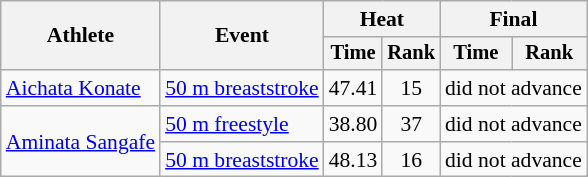<table class="wikitable" style="text-align:center; font-size:90%">
<tr>
<th rowspan="2">Athlete</th>
<th rowspan="2">Event</th>
<th colspan="2">Heat</th>
<th colspan="2">Final</th>
</tr>
<tr style="font-size:95%">
<th>Time</th>
<th>Rank</th>
<th>Time</th>
<th>Rank</th>
</tr>
<tr>
<td align=left><a href='#'>Aichata Konate</a></td>
<td align=left><a href='#'>50 m breaststroke</a></td>
<td>47.41</td>
<td>15</td>
<td colspan=2>did not advance</td>
</tr>
<tr>
<td align=left rowspan=2><a href='#'>Aminata Sangafe</a></td>
<td align=left><a href='#'>50 m freestyle</a></td>
<td>38.80</td>
<td>37</td>
<td colspan=2>did not advance</td>
</tr>
<tr>
<td align=left><a href='#'>50 m breaststroke</a></td>
<td>48.13</td>
<td>16</td>
<td colspan=2>did not advance</td>
</tr>
</table>
